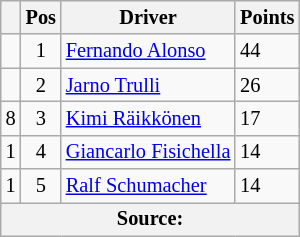<table class="wikitable" style="font-size: 85%;">
<tr>
<th></th>
<th>Pos</th>
<th>Driver</th>
<th>Points</th>
</tr>
<tr>
<td></td>
<td align="center">1</td>
<td> <a href='#'>Fernando Alonso</a></td>
<td>44</td>
</tr>
<tr>
<td></td>
<td align="center">2</td>
<td> <a href='#'>Jarno Trulli</a></td>
<td>26</td>
</tr>
<tr>
<td> 8</td>
<td align="center">3</td>
<td> <a href='#'>Kimi Räikkönen</a></td>
<td>17</td>
</tr>
<tr>
<td> 1</td>
<td align="center">4</td>
<td> <a href='#'>Giancarlo Fisichella</a></td>
<td>14</td>
</tr>
<tr>
<td> 1</td>
<td align="center">5</td>
<td> <a href='#'>Ralf Schumacher</a></td>
<td>14</td>
</tr>
<tr>
<th colspan=4>Source: </th>
</tr>
</table>
